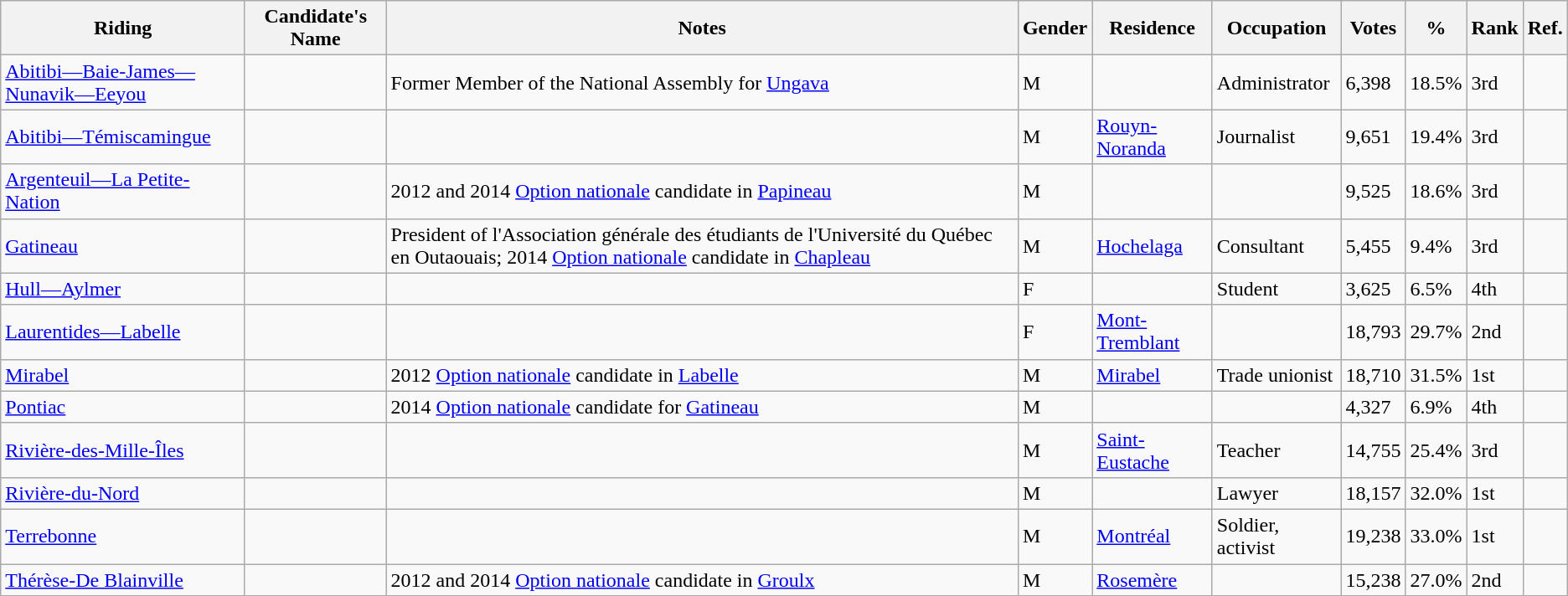<table class="wikitable sortable">
<tr>
<th>Riding</th>
<th>Candidate's Name</th>
<th>Notes</th>
<th>Gender</th>
<th>Residence</th>
<th>Occupation</th>
<th>Votes</th>
<th>%</th>
<th>Rank</th>
<th>Ref.</th>
</tr>
<tr>
<td><a href='#'>Abitibi—Baie-James—Nunavik—Eeyou</a></td>
<td></td>
<td>Former Member of the National Assembly for <a href='#'>Ungava</a></td>
<td>M</td>
<td></td>
<td>Administrator</td>
<td>6,398</td>
<td>18.5%</td>
<td>3rd</td>
<td></td>
</tr>
<tr>
<td><a href='#'>Abitibi—Témiscamingue</a></td>
<td></td>
<td></td>
<td>M</td>
<td><a href='#'>Rouyn-Noranda</a></td>
<td>Journalist</td>
<td>9,651</td>
<td>19.4%</td>
<td>3rd</td>
<td></td>
</tr>
<tr>
<td><a href='#'>Argenteuil—La Petite-Nation</a></td>
<td></td>
<td>2012 and 2014 <a href='#'>Option nationale</a> candidate in <a href='#'>Papineau</a></td>
<td>M</td>
<td></td>
<td></td>
<td>9,525</td>
<td>18.6%</td>
<td>3rd</td>
<td></td>
</tr>
<tr>
<td><a href='#'>Gatineau</a></td>
<td></td>
<td>President of l'Association générale des étudiants de l'Université du Québec en Outaouais; 2014 <a href='#'>Option nationale</a> candidate in <a href='#'>Chapleau</a></td>
<td>M</td>
<td><a href='#'>Hochelaga</a></td>
<td>Consultant</td>
<td>5,455</td>
<td>9.4%</td>
<td>3rd</td>
<td></td>
</tr>
<tr>
<td><a href='#'>Hull—Aylmer</a></td>
<td></td>
<td></td>
<td>F</td>
<td></td>
<td>Student</td>
<td>3,625</td>
<td>6.5%</td>
<td>4th</td>
<td></td>
</tr>
<tr>
<td><a href='#'>Laurentides—Labelle</a></td>
<td></td>
<td></td>
<td>F</td>
<td><a href='#'>Mont-Tremblant</a></td>
<td></td>
<td>18,793</td>
<td>29.7%</td>
<td>2nd</td>
<td></td>
</tr>
<tr>
<td><a href='#'>Mirabel</a></td>
<td></td>
<td>2012 <a href='#'>Option nationale</a> candidate in <a href='#'>Labelle</a></td>
<td>M</td>
<td><a href='#'>Mirabel</a></td>
<td>Trade unionist</td>
<td>18,710</td>
<td>31.5%</td>
<td>1st</td>
<td></td>
</tr>
<tr>
<td><a href='#'>Pontiac</a></td>
<td></td>
<td>2014 <a href='#'>Option nationale</a> candidate for <a href='#'>Gatineau</a></td>
<td>M</td>
<td></td>
<td></td>
<td>4,327</td>
<td>6.9%</td>
<td>4th</td>
<td></td>
</tr>
<tr>
<td><a href='#'>Rivière-des-Mille-Îles</a></td>
<td></td>
<td></td>
<td>M</td>
<td><a href='#'>Saint-Eustache</a></td>
<td>Teacher</td>
<td>14,755</td>
<td>25.4%</td>
<td>3rd</td>
<td></td>
</tr>
<tr>
<td><a href='#'>Rivière-du-Nord</a></td>
<td></td>
<td></td>
<td>M</td>
<td></td>
<td>Lawyer</td>
<td>18,157</td>
<td>32.0%</td>
<td>1st</td>
<td></td>
</tr>
<tr>
<td><a href='#'>Terrebonne</a></td>
<td></td>
<td></td>
<td>M</td>
<td><a href='#'>Montréal</a></td>
<td>Soldier, activist</td>
<td>19,238</td>
<td>33.0%</td>
<td>1st</td>
<td></td>
</tr>
<tr>
<td><a href='#'>Thérèse-De Blainville</a></td>
<td></td>
<td>2012 and 2014 <a href='#'>Option nationale</a> candidate in <a href='#'>Groulx</a></td>
<td>M</td>
<td><a href='#'>Rosemère</a></td>
<td></td>
<td>15,238</td>
<td>27.0%</td>
<td>2nd</td>
<td></td>
</tr>
</table>
